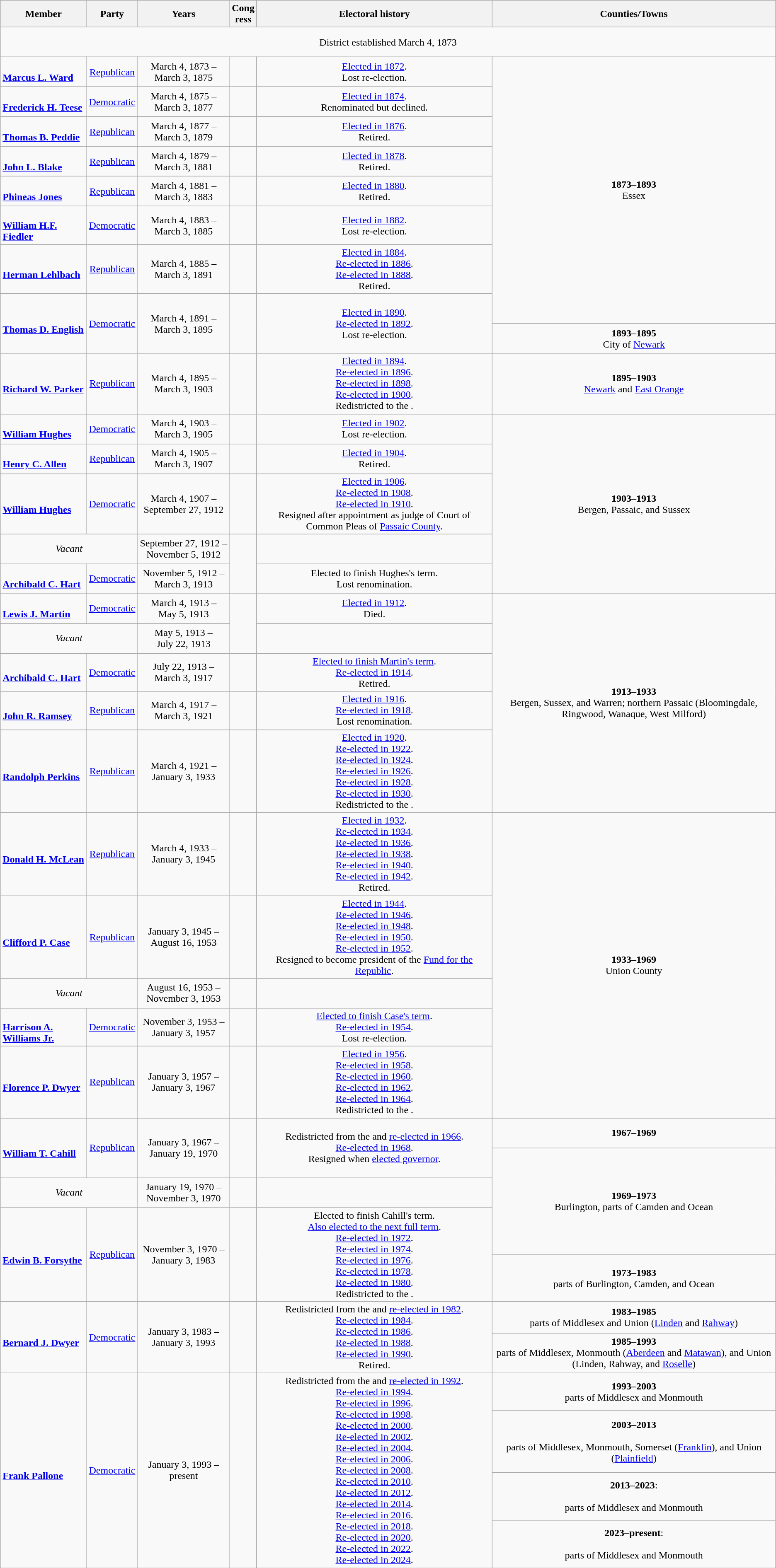<table class=wikitable style="text-align:center">
<tr valign=bottom§>
<th>Member<br></th>
<th>Party</th>
<th>Years</th>
<th>Cong<br>ress</th>
<th>Electoral history</th>
<th>Counties/Towns</th>
</tr>
<tr style="height:3em">
<td colspan=6>District established March 4, 1873</td>
</tr>
<tr style="height:3em">
<td align=left><br><strong><a href='#'>Marcus L. Ward</a></strong><br></td>
<td><a href='#'>Republican</a></td>
<td nowrap>March 4, 1873 –<br>March 3, 1875</td>
<td></td>
<td><a href='#'>Elected in 1872</a>.<br>Lost re-election.</td>
<td rowspan=8><strong>1873–1893</strong><br>Essex</td>
</tr>
<tr style="height:3em">
<td align=left><br><strong><a href='#'>Frederick H. Teese</a></strong><br></td>
<td><a href='#'>Democratic</a></td>
<td nowrap>March 4, 1875 –<br>March 3, 1877</td>
<td></td>
<td><a href='#'>Elected in 1874</a>.<br>Renominated but declined.</td>
</tr>
<tr style="height:3em">
<td align=left><br><strong><a href='#'>Thomas B. Peddie</a></strong><br></td>
<td><a href='#'>Republican</a></td>
<td nowrap>March 4, 1877 –<br>March 3, 1879</td>
<td></td>
<td><a href='#'>Elected in 1876</a>.<br>Retired.</td>
</tr>
<tr style="height:3em">
<td align=left><br><strong><a href='#'>John L. Blake</a></strong><br></td>
<td><a href='#'>Republican</a></td>
<td nowrap>March 4, 1879 –<br>March 3, 1881</td>
<td></td>
<td><a href='#'>Elected in 1878</a>.<br>Retired.</td>
</tr>
<tr style="height:3em">
<td align=left><br><strong><a href='#'>Phineas Jones</a></strong><br></td>
<td><a href='#'>Republican</a></td>
<td nowrap>March 4, 1881 –<br>March 3, 1883</td>
<td></td>
<td><a href='#'>Elected in 1880</a>.<br>Retired.</td>
</tr>
<tr style="height:3em">
<td align=left><br><strong><a href='#'>William H.F. Fiedler</a></strong><br></td>
<td><a href='#'>Democratic</a></td>
<td nowrap>March 4, 1883 –<br>March 3, 1885</td>
<td></td>
<td><a href='#'>Elected in 1882</a>.<br>Lost re-election.</td>
</tr>
<tr style="height:3em">
<td align=left><br><strong><a href='#'>Herman Lehlbach</a></strong><br></td>
<td><a href='#'>Republican</a></td>
<td nowrap>March 4, 1885 –<br>March 3, 1891</td>
<td></td>
<td><a href='#'>Elected in 1884</a>.<br><a href='#'>Re-elected in 1886</a>.<br><a href='#'>Re-elected in 1888</a>.<br>Retired.</td>
</tr>
<tr style="height:3em">
<td rowspan=2 align=left><br><strong><a href='#'>Thomas D. English</a></strong><br></td>
<td rowspan=2 ><a href='#'>Democratic</a></td>
<td rowspan=2 nowrap>March 4, 1891 –<br>March 3, 1895</td>
<td rowspan=2></td>
<td rowspan=2><a href='#'>Elected in 1890</a>.<br><a href='#'>Re-elected in 1892</a>.<br>Lost re-election.</td>
</tr>
<tr style="height:3em">
<td><strong>1893–1895</strong><br>City of <a href='#'>Newark</a></td>
</tr>
<tr style="height:3em">
<td align=left><br><strong><a href='#'>Richard W. Parker</a></strong><br></td>
<td><a href='#'>Republican</a></td>
<td nowrap>March 4, 1895 –<br>March 3, 1903</td>
<td></td>
<td><a href='#'>Elected in 1894</a>.<br><a href='#'>Re-elected in 1896</a>.<br><a href='#'>Re-elected in 1898</a>.<br><a href='#'>Re-elected in 1900</a>.<br>Redistricted to the .</td>
<td><strong>1895–1903</strong><br><a href='#'>Newark</a> and <a href='#'>East Orange</a></td>
</tr>
<tr style="height:3em">
<td align=left><br><strong><a href='#'>William Hughes</a></strong><br></td>
<td><a href='#'>Democratic</a></td>
<td nowrap>March 4, 1903 –<br>March 3, 1905</td>
<td></td>
<td><a href='#'>Elected in 1902</a>.<br>Lost re-election.</td>
<td rowspan=5><strong>1903–1913</strong><br>Bergen, Passaic, and Sussex</td>
</tr>
<tr style="height:3em">
<td align=left><br><strong><a href='#'>Henry C. Allen</a></strong><br></td>
<td><a href='#'>Republican</a></td>
<td nowrap>March 4, 1905 –<br>March 3, 1907</td>
<td></td>
<td><a href='#'>Elected in 1904</a>.<br>Retired.</td>
</tr>
<tr style="height:3em">
<td align=left><br><strong><a href='#'>William Hughes</a></strong><br></td>
<td><a href='#'>Democratic</a></td>
<td nowrap>March 4, 1907 –<br>September 27, 1912</td>
<td></td>
<td><a href='#'>Elected in 1906</a>.<br><a href='#'>Re-elected in 1908</a>.<br><a href='#'>Re-elected in 1910</a>.<br>Resigned after appointment as judge of Court of Common Pleas of <a href='#'>Passaic County</a>.</td>
</tr>
<tr style="height:3em">
<td colspan=2><em>Vacant</em></td>
<td nowrap>September 27, 1912 –<br>November 5, 1912</td>
<td rowspan=2></td>
</tr>
<tr style="height:3em">
<td align=left><br><strong><a href='#'>Archibald C. Hart</a></strong><br></td>
<td><a href='#'>Democratic</a></td>
<td nowrap>November 5, 1912 –<br>March 3, 1913</td>
<td>Elected to finish Hughes's term.<br>Lost renomination.</td>
</tr>
<tr style="height:3em">
<td align=left><br><strong><a href='#'>Lewis J. Martin</a></strong><br></td>
<td><a href='#'>Democratic</a></td>
<td nowrap>March 4, 1913 –<br>May 5, 1913</td>
<td rowspan=2></td>
<td><a href='#'>Elected in 1912</a>.<br>Died.</td>
<td rowspan=5><strong>1913–1933</strong><br>Bergen, Sussex, and Warren; northern Passaic (Bloomingdale, Ringwood, Wanaque, West Milford)</td>
</tr>
<tr style="height:3em">
<td colspan=2><em>Vacant</em></td>
<td nowrap>May 5, 1913 –<br>July 22, 1913</td>
</tr>
<tr style="height:3em">
<td align=left><br><strong><a href='#'>Archibald C. Hart</a></strong><br></td>
<td><a href='#'>Democratic</a></td>
<td nowrap>July 22, 1913 –<br>March 3, 1917</td>
<td></td>
<td><a href='#'>Elected to finish Martin's term</a>.<br><a href='#'>Re-elected in 1914</a>.<br>Retired.</td>
</tr>
<tr style="height:3em">
<td align=left><br><strong><a href='#'>John R. Ramsey</a></strong><br></td>
<td><a href='#'>Republican</a></td>
<td nowrap>March 4, 1917 –<br>March 3, 1921</td>
<td></td>
<td><a href='#'>Elected in 1916</a>.<br><a href='#'>Re-elected in 1918</a>.<br>Lost renomination.</td>
</tr>
<tr style="height:3em">
<td align=left><br><strong><a href='#'>Randolph Perkins</a></strong><br></td>
<td><a href='#'>Republican</a></td>
<td nowrap>March 4, 1921 –<br>January 3, 1933</td>
<td></td>
<td><a href='#'>Elected in 1920</a>.<br><a href='#'>Re-elected in 1922</a>.<br><a href='#'>Re-elected in 1924</a>.<br><a href='#'>Re-elected in 1926</a>.<br><a href='#'>Re-elected in 1928</a>.<br><a href='#'>Re-elected in 1930</a>.<br>Redistricted to the .</td>
</tr>
<tr style="height:3em">
<td align=left><br><strong><a href='#'>Donald H. McLean</a></strong><br></td>
<td><a href='#'>Republican</a></td>
<td nowrap>March 4, 1933 –<br>January 3, 1945</td>
<td></td>
<td><a href='#'>Elected in 1932</a>.<br><a href='#'>Re-elected in 1934</a>.<br><a href='#'>Re-elected in 1936</a>.<br><a href='#'>Re-elected in 1938</a>.<br><a href='#'>Re-elected in 1940</a>.<br><a href='#'>Re-elected in 1942</a>.<br>Retired.</td>
<td rowspan=5><strong>1933–1969</strong><br>Union County</td>
</tr>
<tr style="height:3em">
<td align=left><br><strong><a href='#'>Clifford P. Case</a></strong><br></td>
<td><a href='#'>Republican</a></td>
<td nowrap>January 3, 1945 –<br>August 16, 1953</td>
<td></td>
<td><a href='#'>Elected in 1944</a>.<br><a href='#'>Re-elected in 1946</a>.<br><a href='#'>Re-elected in 1948</a>.<br><a href='#'>Re-elected in 1950</a>.<br><a href='#'>Re-elected in 1952</a>.<br>Resigned to become president of the <a href='#'>Fund for the Republic</a>.</td>
</tr>
<tr style="height:3em">
<td colspan=2><em>Vacant</em></td>
<td nowrap>August 16, 1953 –<br>November 3, 1953</td>
<td></td>
</tr>
<tr style="height:3em">
<td align=left><br><strong><a href='#'>Harrison A. Williams Jr.</a></strong><br></td>
<td><a href='#'>Democratic</a></td>
<td nowrap>November 3, 1953 –<br>January 3, 1957</td>
<td></td>
<td><a href='#'>Elected to finish Case's term</a>.<br><a href='#'>Re-elected in 1954</a>.<br>Lost re-election.</td>
</tr>
<tr style="height:3em">
<td align=left><br><strong><a href='#'>Florence P. Dwyer</a></strong><br></td>
<td><a href='#'>Republican</a></td>
<td nowrap>January 3, 1957 –<br>January 3, 1967</td>
<td></td>
<td><a href='#'>Elected in 1956</a>.<br><a href='#'>Re-elected in 1958</a>.<br><a href='#'>Re-elected in 1960</a>.<br><a href='#'>Re-elected in 1962</a>.<br><a href='#'>Re-elected in 1964</a>.<br>Redistricted to the .</td>
</tr>
<tr style="height:3em">
<td rowspan=2 align=left><br><strong><a href='#'>William T. Cahill</a></strong><br></td>
<td rowspan=2 ><a href='#'>Republican</a></td>
<td rowspan=2 nowrap>January 3, 1967 –<br>January 19, 1970</td>
<td rowspan=2></td>
<td rowspan=2>Redistricted from the  and <a href='#'>re-elected in 1966</a>.<br><a href='#'>Re-elected in 1968</a>.<br>Resigned when <a href='#'>elected governor</a>.</td>
<td><strong>1967–1969</strong><br></td>
</tr>
<tr style="height:3em">
<td rowspan=3><strong>1969–1973</strong><br>Burlington, parts of Camden and Ocean</td>
</tr>
<tr style="height:3em">
<td colspan=2><em>Vacant</em></td>
<td nowrap>January 19, 1970 –<br>November 3, 1970</td>
<td></td>
</tr>
<tr style="height:3em">
<td rowspan=2 align=left><br><strong><a href='#'>Edwin B. Forsythe</a></strong><br></td>
<td rowspan=2 ><a href='#'>Republican</a></td>
<td rowspan=2 nowrap>November 3, 1970 –<br>January 3, 1983</td>
<td rowspan=2></td>
<td rowspan=2>Elected to finish Cahill's term.<br><a href='#'>Also elected to the next full term</a>.<br><a href='#'>Re-elected in 1972</a>.<br><a href='#'>Re-elected in 1974</a>.<br><a href='#'>Re-elected in 1976</a>.<br><a href='#'>Re-elected in 1978</a>.<br><a href='#'>Re-elected in 1980</a>.<br>Redistricted to the .</td>
</tr>
<tr style="height:3em">
<td><strong>1973–1983</strong><br>parts of Burlington, Camden, and Ocean</td>
</tr>
<tr style="height:3em">
<td rowspan=2 align=left><br><strong><a href='#'>Bernard J. Dwyer</a></strong><br></td>
<td rowspan=2 ><a href='#'>Democratic</a></td>
<td rowspan=2 nowrap>January 3, 1983 –<br>January 3, 1993</td>
<td rowspan=2></td>
<td rowspan=2>Redistricted from the  and <a href='#'>re-elected in 1982</a>.<br><a href='#'>Re-elected in 1984</a>.<br><a href='#'>Re-elected in 1986</a>.<br><a href='#'>Re-elected in 1988</a>.<br><a href='#'>Re-elected in 1990</a>.<br>Retired.</td>
<td><strong>1983–1985</strong><br>parts of Middlesex and Union (<a href='#'>Linden</a> and <a href='#'>Rahway</a>)</td>
</tr>
<tr style="height:3em">
<td><strong>1985–1993</strong><br>parts of Middlesex, Monmouth (<a href='#'>Aberdeen</a> and <a href='#'>Matawan</a>), and Union (Linden, Rahway, and <a href='#'>Roselle</a>)</td>
</tr>
<tr style="height:3em">
<td rowspan=4 align=left><br><strong><a href='#'>Frank Pallone</a></strong><br></td>
<td rowspan=4 ><a href='#'>Democratic</a></td>
<td rowspan=4 nowrap>January 3, 1993 –<br>present</td>
<td rowspan=4></td>
<td rowspan=4>Redistricted from the  and <a href='#'>re-elected in 1992</a>.<br><a href='#'>Re-elected in 1994</a>.<br><a href='#'>Re-elected in 1996</a>.<br><a href='#'>Re-elected in 1998</a>.<br><a href='#'>Re-elected in 2000</a>.<br><a href='#'>Re-elected in 2002</a>.<br><a href='#'>Re-elected in 2004</a>.<br><a href='#'>Re-elected in 2006</a>.<br><a href='#'>Re-elected in 2008</a>.<br><a href='#'>Re-elected in 2010</a>.<br><a href='#'>Re-elected in 2012</a>.<br><a href='#'>Re-elected in 2014</a>.<br><a href='#'>Re-elected in 2016</a>.<br><a href='#'>Re-elected in 2018</a>.<br><a href='#'>Re-elected in 2020</a>.<br><a href='#'>Re-elected in 2022</a>.<br><a href='#'>Re-elected in 2024</a>.</td>
<td><strong>1993–2003</strong><br>parts of Middlesex and Monmouth</td>
</tr>
<tr style="height:3em">
<td><strong>2003–2013</strong><br><br>parts of Middlesex, Monmouth, Somerset (<a href='#'>Franklin</a>), and Union (<a href='#'>Plainfield</a>)</td>
</tr>
<tr style="height:3em">
<td><strong>2013–2023</strong>:<br><br>parts of Middlesex and Monmouth</td>
</tr>
<tr style="height:3em">
<td><strong>2023–present</strong>:<br><br>parts of Middlesex and Monmouth</td>
</tr>
</table>
